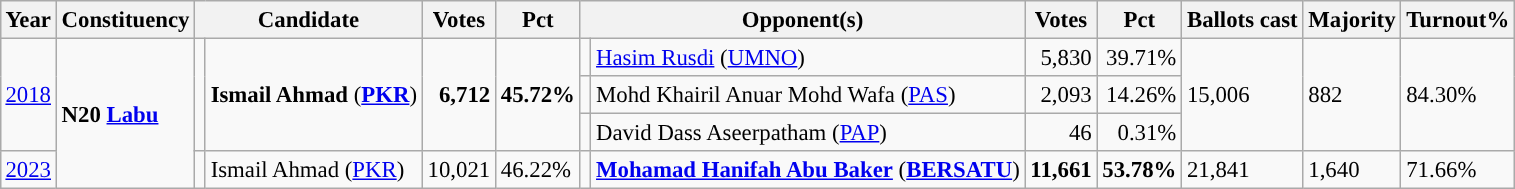<table class="wikitable" style="margin:0.5em ; font-size:95%">
<tr>
<th>Year</th>
<th>Constituency</th>
<th colspan=2>Candidate</th>
<th>Votes</th>
<th>Pct</th>
<th colspan=2>Opponent(s)</th>
<th>Votes</th>
<th>Pct</th>
<th>Ballots cast</th>
<th>Majority</th>
<th>Turnout%</th>
</tr>
<tr>
<td rowspan=3><a href='#'>2018</a></td>
<td rowspan=4><strong>N20 <a href='#'>Labu</a></strong></td>
<td rowspan=3 ></td>
<td rowspan=3><strong>Ismail Ahmad</strong> (<a href='#'><strong>PKR</strong></a>)</td>
<td rowspan=3 align="right"><strong>6,712</strong></td>
<td rowspan=3 align="right"><strong>45.72%</strong></td>
<td></td>
<td><a href='#'>Hasim Rusdi</a> (<a href='#'>UMNO</a>)</td>
<td align="right">5,830</td>
<td align="right">39.71%</td>
<td rowspan=3>15,006</td>
<td rowspan=3>882</td>
<td rowspan=3>84.30%</td>
</tr>
<tr>
<td></td>
<td>Mohd Khairil Anuar Mohd Wafa (<a href='#'>PAS</a>)</td>
<td align="right">2,093</td>
<td align="right">14.26%</td>
</tr>
<tr>
<td></td>
<td>David Dass Aseerpatham (<a href='#'>PAP</a>)</td>
<td align="right">46</td>
<td align="right">0.31%</td>
</tr>
<tr>
<td><a href='#'>2023</a></td>
<td></td>
<td>Ismail Ahmad (<a href='#'>PKR</a>)</td>
<td align="right">10,021</td>
<td>46.22%</td>
<td bgcolor=></td>
<td><strong><a href='#'>Mohamad Hanifah Abu Baker</a></strong> (<a href='#'><strong>BERSATU</strong></a>)</td>
<td align=right><strong>11,661</strong></td>
<td><strong>53.78%</strong></td>
<td>21,841</td>
<td>1,640</td>
<td>71.66%</td>
</tr>
</table>
